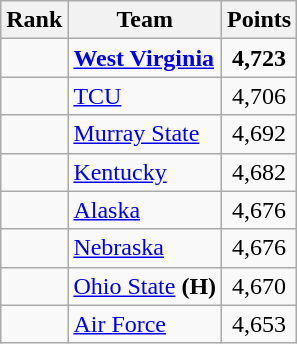<table class="wikitable sortable" style="text-align:center">
<tr>
<th>Rank</th>
<th>Team</th>
<th>Points</th>
</tr>
<tr>
<td></td>
<td align="left"><strong><a href='#'>West Virginia</a></strong></td>
<td><strong>4,723</strong></td>
</tr>
<tr>
<td></td>
<td align="left"><a href='#'>TCU</a></td>
<td>4,706</td>
</tr>
<tr>
<td></td>
<td align="left"><a href='#'>Murray State</a></td>
<td>4,692</td>
</tr>
<tr>
<td></td>
<td align="left"><a href='#'>Kentucky</a></td>
<td>4,682</td>
</tr>
<tr>
<td></td>
<td align="left"><a href='#'>Alaska</a></td>
<td>4,676</td>
</tr>
<tr>
<td></td>
<td align="left"><a href='#'>Nebraska</a></td>
<td>4,676</td>
</tr>
<tr>
<td></td>
<td align="left"><a href='#'>Ohio State</a> <strong>(H)</strong></td>
<td>4,670</td>
</tr>
<tr>
<td></td>
<td align="left"><a href='#'>Air Force</a></td>
<td>4,653</td>
</tr>
</table>
